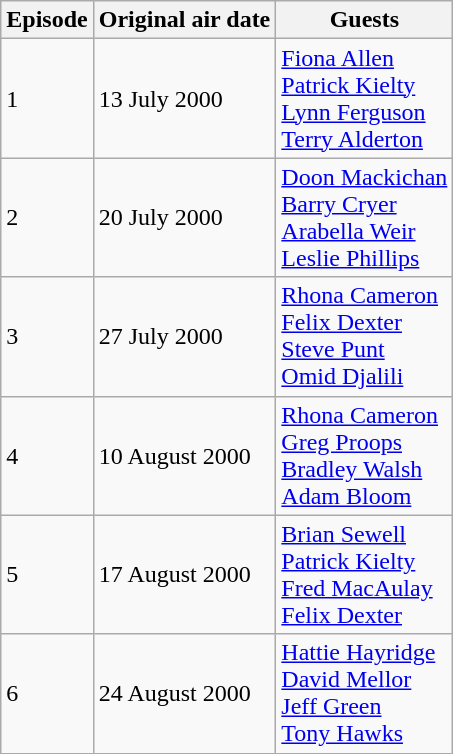<table class="wikitable">
<tr>
<th>Episode</th>
<th>Original air date</th>
<th>Guests</th>
</tr>
<tr>
<td>1</td>
<td>13 July 2000</td>
<td><a href='#'>Fiona Allen</a><br><a href='#'>Patrick Kielty</a><br><a href='#'>Lynn Ferguson</a><br><a href='#'>Terry Alderton</a></td>
</tr>
<tr>
<td>2</td>
<td>20 July 2000</td>
<td><a href='#'>Doon Mackichan</a><br><a href='#'>Barry Cryer</a><br><a href='#'>Arabella Weir</a><br><a href='#'>Leslie Phillips</a></td>
</tr>
<tr>
<td>3</td>
<td>27 July 2000</td>
<td><a href='#'>Rhona Cameron</a><br><a href='#'>Felix Dexter</a><br><a href='#'>Steve Punt</a><br><a href='#'>Omid Djalili</a></td>
</tr>
<tr>
<td>4</td>
<td>10 August 2000</td>
<td><a href='#'>Rhona Cameron</a><br><a href='#'>Greg Proops</a><br><a href='#'>Bradley Walsh</a><br><a href='#'>Adam Bloom</a></td>
</tr>
<tr>
<td>5</td>
<td>17 August 2000</td>
<td><a href='#'>Brian Sewell</a><br><a href='#'>Patrick Kielty</a><br><a href='#'>Fred MacAulay</a><br><a href='#'>Felix Dexter</a></td>
</tr>
<tr>
<td>6</td>
<td>24 August 2000</td>
<td><a href='#'>Hattie Hayridge</a><br><a href='#'>David Mellor</a><br><a href='#'>Jeff Green</a><br><a href='#'>Tony Hawks</a></td>
</tr>
<tr>
</tr>
</table>
